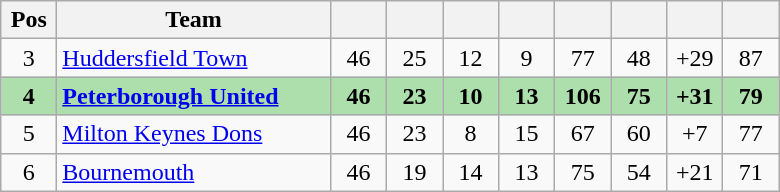<table class="wikitable" style="text-align:center">
<tr>
<th width=30>Pos</th>
<th width="175">Team</th>
<th width="30"></th>
<th width="30"></th>
<th width="30"></th>
<th width="30"></th>
<th width="30"></th>
<th width="30"></th>
<th width="30"></th>
<th width="30"></th>
</tr>
<tr>
<td>3</td>
<td align=left><a href='#'>Huddersfield Town</a></td>
<td>46</td>
<td>25</td>
<td>12</td>
<td>9</td>
<td>77</td>
<td>48</td>
<td>+29</td>
<td>87</td>
</tr>
<tr style="background:#addfad;">
<td><strong>4</strong></td>
<td align=left><strong><a href='#'>Peterborough United</a></strong></td>
<td><strong>46</strong></td>
<td><strong>23</strong></td>
<td><strong>10</strong></td>
<td><strong>13</strong></td>
<td><strong>106</strong></td>
<td><strong>75</strong></td>
<td><strong>+31</strong></td>
<td><strong>79</strong></td>
</tr>
<tr>
<td>5</td>
<td align=left><a href='#'>Milton Keynes Dons</a></td>
<td>46</td>
<td>23</td>
<td>8</td>
<td>15</td>
<td>67</td>
<td>60</td>
<td>+7</td>
<td>77</td>
</tr>
<tr>
<td>6</td>
<td align=left><a href='#'>Bournemouth</a></td>
<td>46</td>
<td>19</td>
<td>14</td>
<td>13</td>
<td>75</td>
<td>54</td>
<td>+21</td>
<td>71</td>
</tr>
</table>
